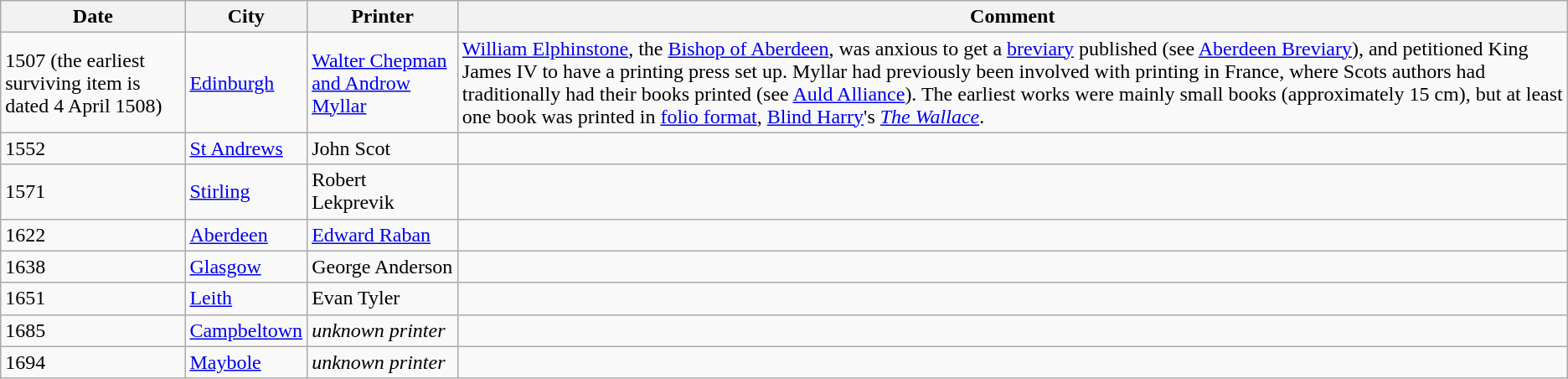<table class="wikitable">
<tr>
<th>Date</th>
<th>City</th>
<th>Printer</th>
<th>Comment</th>
</tr>
<tr>
<td>1507 (the earliest surviving item is dated 4 April 1508)</td>
<td><a href='#'>Edinburgh</a></td>
<td><a href='#'>Walter Chepman and Androw Myllar</a></td>
<td><a href='#'>William Elphinstone</a>, the <a href='#'>Bishop of Aberdeen</a>, was anxious to get a <a href='#'>breviary</a> published (see <a href='#'>Aberdeen Breviary</a>), and petitioned King James IV to have a printing press set up. Myllar had previously been involved with printing in France, where Scots authors had traditionally had their books printed (see <a href='#'>Auld Alliance</a>). The earliest works were mainly small books (approximately 15 cm), but at least one book was printed in <a href='#'>folio format</a>, <a href='#'>Blind Harry</a>'s <em><a href='#'>The Wallace</a></em>.</td>
</tr>
<tr>
<td>1552</td>
<td><a href='#'>St Andrews</a></td>
<td>John Scot</td>
<td></td>
</tr>
<tr>
<td>1571</td>
<td><a href='#'>Stirling</a></td>
<td>Robert Lekprevik</td>
<td></td>
</tr>
<tr>
<td>1622</td>
<td><a href='#'>Aberdeen</a></td>
<td><a href='#'>Edward Raban</a></td>
<td></td>
</tr>
<tr>
<td>1638</td>
<td><a href='#'>Glasgow</a></td>
<td>George Anderson</td>
<td></td>
</tr>
<tr>
<td>1651</td>
<td><a href='#'>Leith</a></td>
<td>Evan Tyler</td>
<td></td>
</tr>
<tr>
<td>1685</td>
<td><a href='#'>Campbeltown</a></td>
<td><em>unknown printer</em></td>
<td></td>
</tr>
<tr>
<td>1694</td>
<td><a href='#'>Maybole</a></td>
<td><em>unknown printer</em></td>
<td></td>
</tr>
</table>
